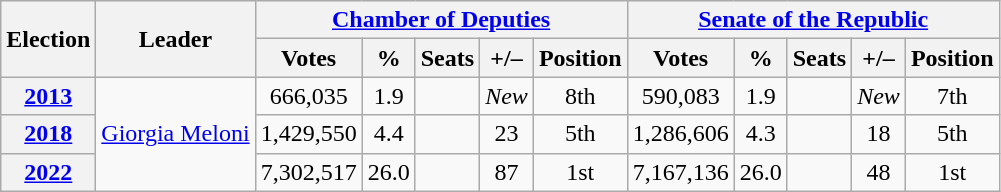<table class="wikitable" style="text-align:center">
<tr>
<th rowspan="2">Election</th>
<th rowspan="2">Leader</th>
<th colspan="5"><a href='#'>Chamber of Deputies</a></th>
<th colspan="5"><a href='#'>Senate of the Republic</a></th>
</tr>
<tr>
<th>Votes</th>
<th>%</th>
<th>Seats</th>
<th>+/–</th>
<th>Position</th>
<th>Votes</th>
<th>%</th>
<th>Seats</th>
<th>+/–</th>
<th>Position</th>
</tr>
<tr>
<th><a href='#'>2013</a></th>
<td rowspan="3"><a href='#'>Giorgia Meloni</a></td>
<td>666,035</td>
<td>1.9</td>
<td></td>
<td><em>New</em></td>
<td>8th</td>
<td>590,083</td>
<td>1.9</td>
<td></td>
<td><em>New</em></td>
<td>7th</td>
</tr>
<tr>
<th><a href='#'>2018</a></th>
<td>1,429,550</td>
<td>4.4</td>
<td></td>
<td> 23</td>
<td> 5th</td>
<td>1,286,606</td>
<td>4.3</td>
<td></td>
<td> 18</td>
<td> 5th</td>
</tr>
<tr>
<th><a href='#'>2022</a></th>
<td>7,302,517</td>
<td>26.0</td>
<td></td>
<td> 87</td>
<td> 1st</td>
<td>7,167,136</td>
<td>26.0</td>
<td></td>
<td> 48</td>
<td> 1st</td>
</tr>
</table>
